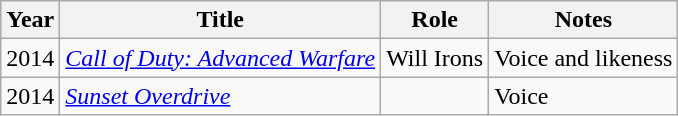<table class="wikitable sortable">
<tr>
<th>Year</th>
<th>Title</th>
<th>Role</th>
<th class="unsortable">Notes</th>
</tr>
<tr>
<td>2014</td>
<td><em><a href='#'>Call of Duty: Advanced Warfare</a></em></td>
<td>Will Irons</td>
<td>Voice and likeness</td>
</tr>
<tr>
<td>2014</td>
<td><em><a href='#'>Sunset Overdrive</a></em></td>
<td></td>
<td>Voice</td>
</tr>
</table>
